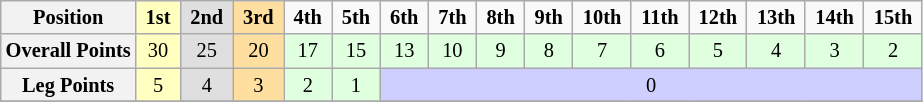<table class="wikitable" style="font-size:85%; text-align:center">
<tr>
<th>Position</th>
<td style="background:#ffffbf;"> <strong>1st</strong> </td>
<td style="background:#dfdfdf;"> <strong>2nd</strong> </td>
<td style="background:#ffdf9f;"> <strong>3rd</strong> </td>
<td> <strong>4th</strong> </td>
<td> <strong>5th</strong> </td>
<td> <strong>6th</strong> </td>
<td> <strong>7th</strong> </td>
<td> <strong>8th</strong> </td>
<td> <strong>9th</strong> </td>
<td> <strong>10th</strong> </td>
<td> <strong>11th</strong> </td>
<td> <strong>12th</strong> </td>
<td> <strong>13th</strong> </td>
<td> <strong>14th</strong> </td>
<td> <strong>15th</strong> </td>
</tr>
<tr>
<th>Overall Points</th>
<td style="background:#ffffbf;">30</td>
<td style="background:#dfdfdf;">25</td>
<td style="background:#ffdf9f;">20</td>
<td style="background:#dfffdf;">17</td>
<td style="background:#dfffdf;">15</td>
<td style="background:#dfffdf;">13</td>
<td style="background:#dfffdf;">10</td>
<td style="background:#dfffdf;">9</td>
<td style="background:#dfffdf;">8</td>
<td style="background:#dfffdf;">7</td>
<td style="background:#dfffdf;">6</td>
<td style="background:#dfffdf;">5</td>
<td style="background:#dfffdf;">4</td>
<td style="background:#dfffdf;">3</td>
<td style="background:#dfffdf;">2</td>
</tr>
<tr>
<th>Leg Points</th>
<td style="background:#ffffbf;">5</td>
<td style="background:#dfdfdf;">4</td>
<td style="background:#ffdf9f;">3</td>
<td style="background:#dfffdf;">2</td>
<td style="background:#dfffdf;">1</td>
<td style="background:#cfcfff;" colspan=10>0</td>
</tr>
<tr>
</tr>
</table>
